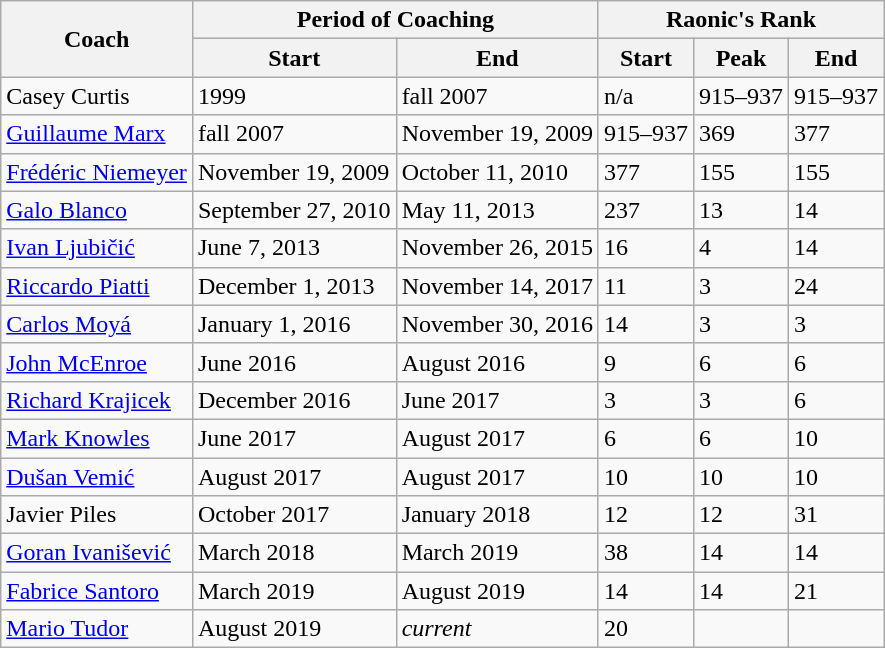<table class=wikitable>
<tr>
<th rowspan=2>Coach</th>
<th colspan=2>Period of Coaching</th>
<th colspan=3>Raonic's Rank</th>
</tr>
<tr>
<th>Start</th>
<th>End</th>
<th>Start</th>
<th>Peak</th>
<th>End</th>
</tr>
<tr>
<td>Casey Curtis</td>
<td>1999</td>
<td>fall 2007</td>
<td>n/a</td>
<td>915–937</td>
<td>915–937</td>
</tr>
<tr>
<td><a href='#'>Guillaume Marx</a></td>
<td>fall 2007</td>
<td>November 19, 2009</td>
<td>915–937</td>
<td>369</td>
<td>377</td>
</tr>
<tr>
<td><a href='#'>Frédéric Niemeyer</a></td>
<td>November 19, 2009</td>
<td>October 11, 2010</td>
<td>377</td>
<td>155</td>
<td>155</td>
</tr>
<tr>
<td><a href='#'>Galo Blanco</a></td>
<td>September 27, 2010</td>
<td>May 11, 2013</td>
<td>237</td>
<td>13</td>
<td>14</td>
</tr>
<tr>
<td><a href='#'>Ivan Ljubičić</a></td>
<td>June 7, 2013</td>
<td>November 26, 2015</td>
<td>16</td>
<td>4</td>
<td>14</td>
</tr>
<tr>
<td><a href='#'>Riccardo Piatti</a></td>
<td>December 1, 2013</td>
<td>November 14, 2017</td>
<td>11</td>
<td>3</td>
<td>24</td>
</tr>
<tr>
<td><a href='#'>Carlos Moyá</a></td>
<td>January 1, 2016</td>
<td>November 30, 2016</td>
<td>14</td>
<td>3</td>
<td>3</td>
</tr>
<tr>
<td><a href='#'>John McEnroe</a></td>
<td>June 2016</td>
<td>August 2016</td>
<td>9</td>
<td>6</td>
<td>6</td>
</tr>
<tr>
<td><a href='#'>Richard Krajicek</a></td>
<td>December 2016</td>
<td>June 2017</td>
<td>3</td>
<td>3</td>
<td>6</td>
</tr>
<tr>
<td><a href='#'>Mark Knowles</a></td>
<td>June 2017</td>
<td>August 2017</td>
<td>6</td>
<td>6</td>
<td>10</td>
</tr>
<tr>
<td><a href='#'>Dušan Vemić</a></td>
<td>August 2017</td>
<td>August 2017</td>
<td>10</td>
<td>10</td>
<td>10</td>
</tr>
<tr>
<td>Javier Piles</td>
<td>October 2017</td>
<td>January 2018</td>
<td>12</td>
<td>12</td>
<td>31</td>
</tr>
<tr>
<td><a href='#'>Goran Ivanišević</a></td>
<td>March 2018</td>
<td>March 2019</td>
<td>38</td>
<td>14</td>
<td>14</td>
</tr>
<tr>
<td><a href='#'>Fabrice Santoro</a></td>
<td>March 2019</td>
<td>August 2019</td>
<td>14</td>
<td>14</td>
<td>21</td>
</tr>
<tr>
<td><a href='#'>Mario Tudor</a></td>
<td>August 2019</td>
<td><em>current</em></td>
<td>20</td>
<td></td>
<td></td>
</tr>
</table>
